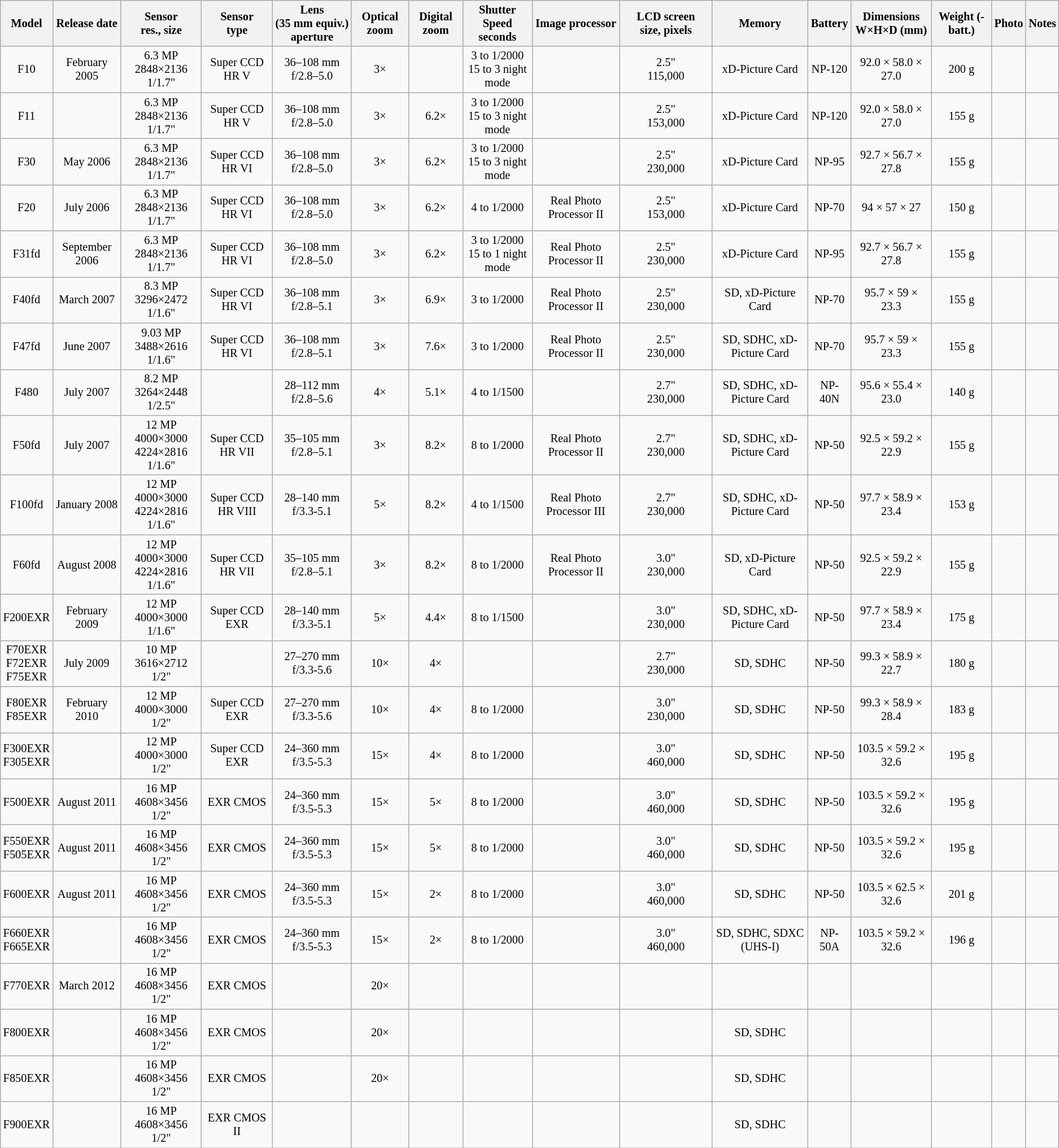<table class="wikitable sortable" style="font-size: 85%; text-align: center;">
<tr>
<th>Model</th>
<th>Release date</th>
<th>Sensor<br>res., size</th>
<th>Sensor<br>type</th>
<th>Lens<br>(35 mm equiv.)<br>aperture</th>
<th>Optical zoom</th>
<th>Digital zoom</th>
<th>Shutter Speed<br>seconds</th>
<th>Image processor</th>
<th>LCD screen size, pixels</th>
<th>Memory</th>
<th>Battery</th>
<th>Dimensions<br>W×H×D (mm)</th>
<th>Weight (-batt.)</th>
<th>Photo</th>
<th>Notes</th>
</tr>
<tr>
<td>F10</td>
<td>February 2005</td>
<td>6.3 MP 2848×2136<br>1/1.7"</td>
<td>Super CCD HR V</td>
<td>36–108 mm<br>f/2.8–5.0</td>
<td>3×</td>
<td></td>
<td>3 to 1/2000<br>15 to 3 night mode</td>
<td></td>
<td>2.5"<br>115,000</td>
<td>xD-Picture Card</td>
<td>NP-120</td>
<td>92.0 × 58.0 × 27.0</td>
<td>200 g</td>
<td></td>
<td></td>
</tr>
<tr>
<td>F11</td>
<td></td>
<td>6.3 MP 2848×2136<br>1/1.7"</td>
<td>Super CCD HR V</td>
<td>36–108 mm<br>f/2.8–5.0</td>
<td>3×</td>
<td>6.2×</td>
<td>3 to 1/2000<br>15 to 3 night mode</td>
<td></td>
<td>2.5"<br>153,000</td>
<td>xD-Picture Card</td>
<td>NP-120</td>
<td>92.0 × 58.0 × 27.0</td>
<td>155 g</td>
<td></td>
<td></td>
</tr>
<tr>
<td>F30</td>
<td>May 2006</td>
<td>6.3 MP 2848×2136<br>1/1.7"</td>
<td>Super CCD HR VI</td>
<td>36–108 mm<br>f/2.8–5.0</td>
<td>3×</td>
<td>6.2×</td>
<td>3 to 1/2000<br>15 to 3 night mode</td>
<td></td>
<td>2.5"<br>230,000</td>
<td>xD-Picture Card</td>
<td>NP-95</td>
<td>92.7 × 56.7 × 27.8</td>
<td>155 g</td>
<td></td>
<td></td>
</tr>
<tr>
<td>F20</td>
<td>July 2006</td>
<td>6.3 MP 2848×2136<br>1/1.7"</td>
<td>Super CCD HR VI</td>
<td>36–108 mm<br>f/2.8–5.0</td>
<td>3×</td>
<td>6.2×</td>
<td>4 to 1/2000</td>
<td>Real Photo Processor II</td>
<td>2.5"<br>153,000</td>
<td>xD-Picture Card</td>
<td>NP-70</td>
<td>94 × 57 × 27</td>
<td>150 g</td>
<td></td>
<td></td>
</tr>
<tr>
<td>F31fd</td>
<td>September 2006</td>
<td>6.3 MP 2848×2136<br>1/1.7"</td>
<td>Super CCD HR VI</td>
<td>36–108 mm<br>f/2.8–5.0</td>
<td>3×</td>
<td>6.2×</td>
<td>3 to 1/2000<br>15 to 1 night mode</td>
<td>Real Photo Processor II</td>
<td>2.5"<br>230,000</td>
<td>xD-Picture Card</td>
<td>NP-95</td>
<td>92.7 × 56.7 × 27.8</td>
<td>155 g</td>
<td></td>
<td></td>
</tr>
<tr>
<td>F40fd</td>
<td>March 2007</td>
<td>8.3 MP 3296×2472<br>1/1.6"</td>
<td>Super CCD HR VI</td>
<td>36–108 mm<br>f/2.8–5.1</td>
<td>3×</td>
<td>6.9×</td>
<td>3 to 1/2000</td>
<td>Real Photo Processor II</td>
<td>2.5"<br>230,000</td>
<td>SD, xD-Picture Card</td>
<td>NP-70</td>
<td>95.7 × 59 × 23.3</td>
<td>155 g</td>
<td></td>
<td></td>
</tr>
<tr>
<td>F47fd</td>
<td>June 2007</td>
<td>9.03 MP 3488×2616<br>1/1.6"</td>
<td>Super CCD HR VI</td>
<td>36–108 mm<br>f/2.8–5.1</td>
<td>3×</td>
<td>7.6×</td>
<td>3 to 1/2000</td>
<td>Real Photo Processor II</td>
<td>2.5"<br>230,000</td>
<td>SD, SDHC, xD-Picture Card</td>
<td>NP-70</td>
<td>95.7 × 59 × 23.3</td>
<td>155 g</td>
<td></td>
<td></td>
</tr>
<tr>
<td>F480</td>
<td>July 2007</td>
<td>8.2 MP 3264×2448<br>1/2.5"</td>
<td></td>
<td>28–112 mm<br>f/2.8–5.6</td>
<td>4×</td>
<td>5.1×</td>
<td>4 to 1/1500</td>
<td></td>
<td>2.7"<br>230,000</td>
<td>SD, SDHC, xD-Picture Card</td>
<td>NP-40N</td>
<td>95.6 × 55.4 × 23.0</td>
<td>140 g</td>
<td></td>
<td></td>
</tr>
<tr>
<td>F50fd</td>
<td>July 2007</td>
<td>12 MP 4000×3000<br>4224×2816<br>1/1.6"</td>
<td>Super CCD HR VII</td>
<td>35–105 mm<br>f/2.8–5.1</td>
<td>3×</td>
<td>8.2×</td>
<td>8 to 1/2000</td>
<td>Real Photo Processor II</td>
<td>2.7"<br>230,000</td>
<td>SD, SDHC, xD-Picture Card</td>
<td>NP-50</td>
<td>92.5 × 59.2 × 22.9</td>
<td>155 g</td>
<td></td>
<td></td>
</tr>
<tr>
<td>F100fd</td>
<td>January 2008</td>
<td>12 MP 4000×3000<br>4224×2816<br>1/1.6"</td>
<td>Super CCD HR VIII</td>
<td>28–140 mm<br>f/3.3-5.1</td>
<td>5×</td>
<td>8.2×</td>
<td>4 to 1/1500</td>
<td>Real Photo Processor III</td>
<td>2.7"<br>230,000</td>
<td>SD, SDHC, xD-Picture Card</td>
<td>NP-50</td>
<td>97.7 × 58.9 × 23.4</td>
<td>153 g</td>
<td></td>
<td></td>
</tr>
<tr>
<td>F60fd</td>
<td>August 2008</td>
<td>12 MP 4000×3000<br>4224×2816<br>1/1.6"</td>
<td>Super CCD HR VII</td>
<td>35–105 mm<br>f/2.8–5.1</td>
<td>3×</td>
<td>8.2×</td>
<td>8 to 1/2000</td>
<td>Real Photo Processor II</td>
<td>3.0"<br>230,000</td>
<td>SD, xD-Picture Card</td>
<td>NP-50</td>
<td>92.5 × 59.2 × 22.9</td>
<td>155 g</td>
<td></td>
<td></td>
</tr>
<tr>
<td>F200EXR</td>
<td>February 2009</td>
<td>12 MP 4000×3000<br>1/1.6"</td>
<td>Super CCD EXR</td>
<td>28–140 mm<br>f/3.3-5.1</td>
<td>5×</td>
<td>4.4×</td>
<td>8 to 1/1500</td>
<td></td>
<td>3.0"<br>230,000</td>
<td>SD, SDHC, xD-Picture Card</td>
<td>NP-50</td>
<td>97.7 × 58.9 × 23.4</td>
<td>175 g</td>
<td></td>
<td></td>
</tr>
<tr>
<td>F70EXR<br>F72EXR<br>F75EXR</td>
<td>July 2009</td>
<td>10 MP 3616×2712<br>1/2"</td>
<td></td>
<td>27–270 mm<br>f/3.3-5.6</td>
<td>10×</td>
<td>4×</td>
<td></td>
<td></td>
<td>2.7"<br>230,000</td>
<td>SD, SDHC</td>
<td>NP-50</td>
<td>99.3 × 58.9 × 22.7</td>
<td>180 g</td>
<td></td>
<td></td>
</tr>
<tr>
<td>F80EXR<br>F85EXR</td>
<td>February 2010</td>
<td>12 MP 4000×3000<br>1/2"</td>
<td>Super CCD EXR</td>
<td>27–270 mm<br>f/3.3-5.6</td>
<td>10×</td>
<td>4×</td>
<td>8 to 1/2000</td>
<td></td>
<td>3.0"<br>230,000</td>
<td>SD, SDHC</td>
<td>NP-50</td>
<td>99.3 × 58.9 × 28.4</td>
<td>183 g</td>
<td></td>
<td></td>
</tr>
<tr>
<td>F300EXR<br>F305EXR</td>
<td></td>
<td>12 MP 4000×3000<br>1/2"</td>
<td>Super CCD EXR</td>
<td>24–360 mm<br>f/3.5-5.3</td>
<td>15×</td>
<td>4×</td>
<td>8 to 1/2000</td>
<td></td>
<td>3.0"<br>460,000</td>
<td>SD, SDHC</td>
<td>NP-50</td>
<td>103.5 × 59.2 × 32.6</td>
<td>195 g</td>
<td></td>
<td></td>
</tr>
<tr>
<td>F500EXR</td>
<td>August 2011</td>
<td>16 MP 4608×3456<br>1/2"</td>
<td>EXR CMOS</td>
<td>24–360 mm<br>f/3.5-5.3</td>
<td>15×</td>
<td>5×</td>
<td>8 to 1/2000</td>
<td></td>
<td>3.0"<br>460,000</td>
<td>SD, SDHC</td>
<td>NP-50</td>
<td>103.5 × 59.2 × 32.6</td>
<td>195 g</td>
<td></td>
<td></td>
</tr>
<tr>
<td>F550EXR<br>F505EXR</td>
<td>August 2011</td>
<td>16 MP 4608×3456<br>1/2"</td>
<td>EXR CMOS</td>
<td>24–360 mm<br>f/3.5-5.3</td>
<td>15×</td>
<td>5×</td>
<td>8 to 1/2000</td>
<td></td>
<td>3.0"<br>460,000</td>
<td>SD, SDHC</td>
<td>NP-50</td>
<td>103.5 × 59.2 × 32.6</td>
<td>195 g</td>
<td></td>
<td></td>
</tr>
<tr>
<td>F600EXR</td>
<td>August 2011</td>
<td>16 MP 4608×3456<br>1/2"</td>
<td>EXR CMOS</td>
<td>24–360 mm<br>f/3.5-5.3</td>
<td>15×</td>
<td>2×</td>
<td>8 to 1/2000</td>
<td></td>
<td>3.0"<br>460,000</td>
<td>SD, SDHC</td>
<td>NP-50</td>
<td>103.5 × 62.5 × 32.6</td>
<td>201 g</td>
<td></td>
<td></td>
</tr>
<tr>
<td>F660EXR<br>F665EXR</td>
<td></td>
<td>16 MP 4608×3456<br>1/2"</td>
<td>EXR CMOS</td>
<td>24–360 mm<br>f/3.5-5.3</td>
<td>15×</td>
<td>2×</td>
<td>8 to 1/2000</td>
<td></td>
<td>3.0"<br>460,000</td>
<td>SD, SDHC, SDXC (UHS-I)</td>
<td>NP-50A</td>
<td>103.5 × 59.2 × 32.6</td>
<td>196 g</td>
<td></td>
<td></td>
</tr>
<tr>
<td>F770EXR</td>
<td>March 2012</td>
<td>16 MP 4608×3456<br>1/2"</td>
<td>EXR CMOS</td>
<td></td>
<td>20×</td>
<td></td>
<td></td>
<td></td>
<td></td>
<td></td>
<td></td>
<td></td>
<td></td>
<td></td>
<td></td>
</tr>
<tr>
<td>F800EXR</td>
<td></td>
<td>16 MP 4608×3456<br>1/2"</td>
<td>EXR CMOS</td>
<td></td>
<td>20×</td>
<td></td>
<td></td>
<td></td>
<td></td>
<td>SD, SDHC</td>
<td></td>
<td></td>
<td></td>
<td></td>
<td></td>
</tr>
<tr>
<td>F850EXR</td>
<td></td>
<td>16 MP 4608×3456<br>1/2"</td>
<td>EXR CMOS</td>
<td></td>
<td>20×</td>
<td></td>
<td></td>
<td></td>
<td></td>
<td>SD, SDHC</td>
<td></td>
<td></td>
<td></td>
<td></td>
<td></td>
</tr>
<tr>
<td>F900EXR</td>
<td></td>
<td>16 MP 4608×3456<br>1/2"</td>
<td>EXR CMOS II</td>
<td></td>
<td></td>
<td></td>
<td></td>
<td></td>
<td></td>
<td>SD, SDHC</td>
<td></td>
<td></td>
<td></td>
<td></td>
<td></td>
</tr>
</table>
